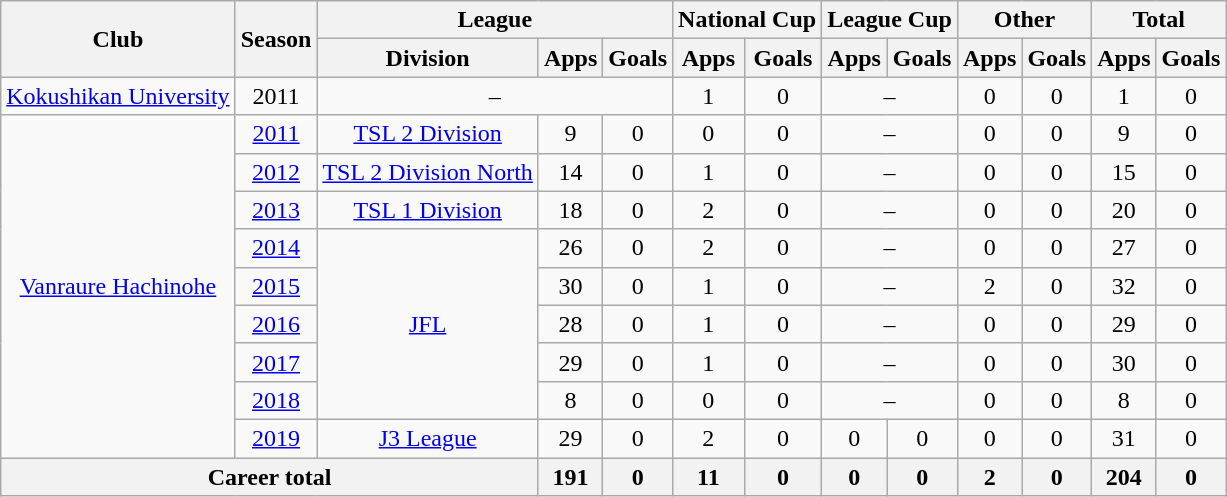<table class="wikitable" style="text-align: center">
<tr>
<th rowspan="2">Club</th>
<th rowspan="2">Season</th>
<th colspan="3">League</th>
<th colspan="2">National Cup</th>
<th colspan="2">League Cup</th>
<th colspan="2">Other</th>
<th colspan="2">Total</th>
</tr>
<tr>
<th>Division</th>
<th>Apps</th>
<th>Goals</th>
<th>Apps</th>
<th>Goals</th>
<th>Apps</th>
<th>Goals</th>
<th>Apps</th>
<th>Goals</th>
<th>Apps</th>
<th>Goals</th>
</tr>
<tr>
<td><a href='#'>Kokushikan University</a></td>
<td>2011</td>
<td colspan="3">–</td>
<td>1</td>
<td>0</td>
<td colspan="2">–</td>
<td>0</td>
<td>0</td>
<td>1</td>
<td>0</td>
</tr>
<tr>
<td rowspan="9"><a href='#'>Vanraure Hachinohe</a></td>
<td><a href='#'>2011</a></td>
<td><a href='#'>TSL 2 Division</a></td>
<td>9</td>
<td>0</td>
<td>0</td>
<td>0</td>
<td colspan="2">–</td>
<td>0</td>
<td>0</td>
<td>9</td>
<td>0</td>
</tr>
<tr>
<td><a href='#'>2012</a></td>
<td><a href='#'>TSL 2 Division North</a></td>
<td>14</td>
<td>0</td>
<td>1</td>
<td>0</td>
<td colspan="2">–</td>
<td>0</td>
<td>0</td>
<td>15</td>
<td>0</td>
</tr>
<tr>
<td><a href='#'>2013</a></td>
<td><a href='#'>TSL 1 Division</a></td>
<td>18</td>
<td>0</td>
<td>2</td>
<td>0</td>
<td colspan="2">–</td>
<td>0</td>
<td>0</td>
<td>20</td>
<td>0</td>
</tr>
<tr>
<td><a href='#'>2014</a></td>
<td rowspan="5"><a href='#'>JFL</a></td>
<td>26</td>
<td>0</td>
<td>2</td>
<td>0</td>
<td colspan="2">–</td>
<td>0</td>
<td>0</td>
<td>27</td>
<td>0</td>
</tr>
<tr>
<td><a href='#'>2015</a></td>
<td>30</td>
<td>0</td>
<td>1</td>
<td>0</td>
<td colspan="2">–</td>
<td>2</td>
<td>0</td>
<td>32</td>
<td>0</td>
</tr>
<tr>
<td><a href='#'>2016</a></td>
<td>28</td>
<td>0</td>
<td>1</td>
<td>0</td>
<td colspan="2">–</td>
<td>0</td>
<td>0</td>
<td>29</td>
<td>0</td>
</tr>
<tr>
<td><a href='#'>2017</a></td>
<td>29</td>
<td>0</td>
<td>1</td>
<td>0</td>
<td colspan="2">–</td>
<td>0</td>
<td>0</td>
<td>30</td>
<td>0</td>
</tr>
<tr>
<td><a href='#'>2018</a></td>
<td>8</td>
<td>0</td>
<td>0</td>
<td>0</td>
<td colspan="2">–</td>
<td>0</td>
<td>0</td>
<td>8</td>
<td>0</td>
</tr>
<tr>
<td><a href='#'>2019</a></td>
<td><a href='#'>J3 League</a></td>
<td>29</td>
<td>0</td>
<td>2</td>
<td>0</td>
<td>0</td>
<td>0</td>
<td>0</td>
<td>0</td>
<td>31</td>
<td>0</td>
</tr>
<tr>
<th colspan=3>Career total</th>
<th>191</th>
<th>0</th>
<th>11</th>
<th>0</th>
<th>0</th>
<th>0</th>
<th>2</th>
<th>0</th>
<th>204</th>
<th>0</th>
</tr>
</table>
